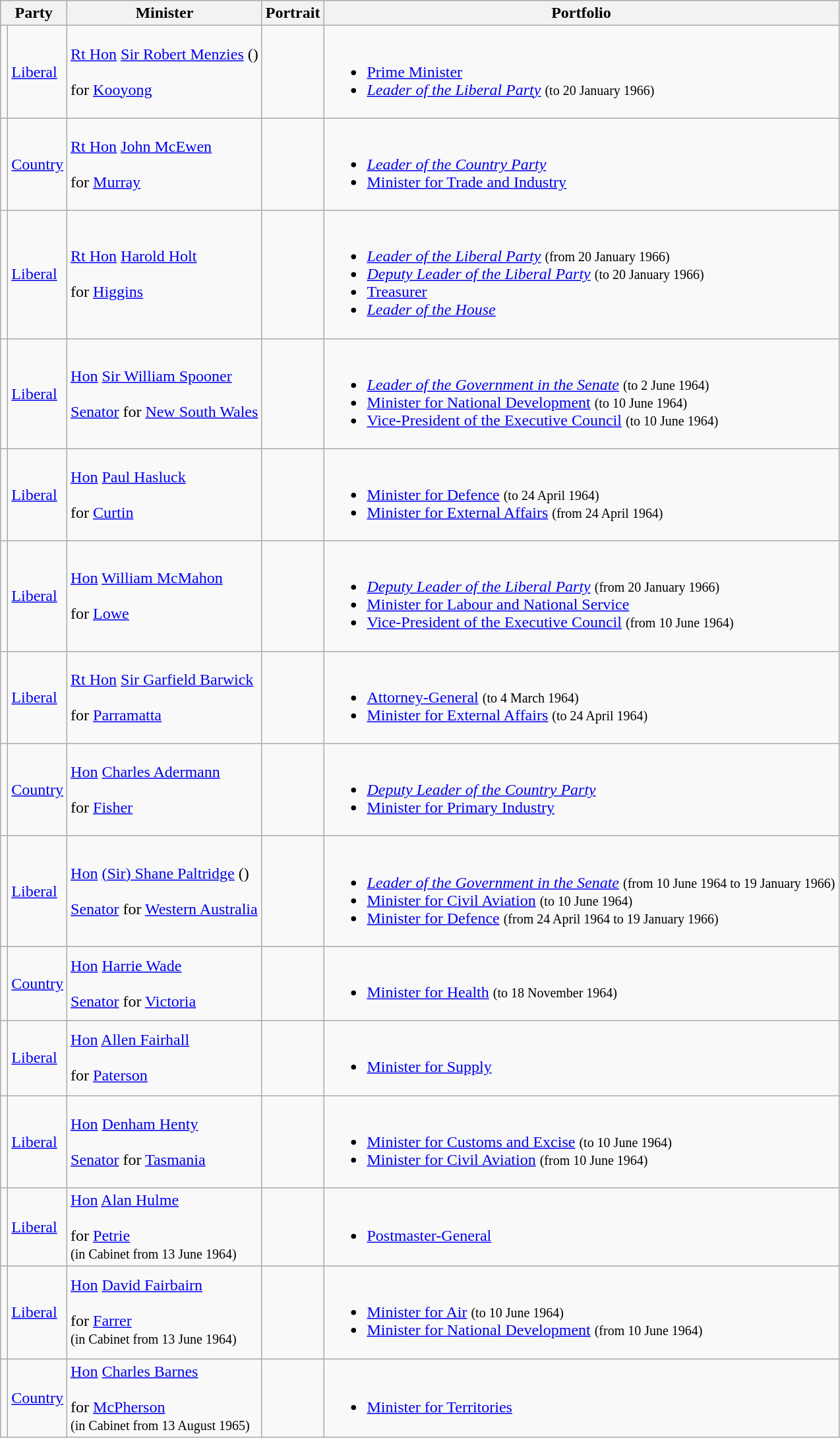<table class="wikitable sortable">
<tr>
<th colspan="2">Party</th>
<th>Minister</th>
<th>Portrait</th>
<th>Portfolio</th>
</tr>
<tr>
<td></td>
<td><a href='#'>Liberal</a></td>
<td><a href='#'>Rt Hon</a> <a href='#'>Sir Robert Menzies</a>     () <br><br> for <a href='#'>Kooyong</a> <br></td>
<td></td>
<td><br><ul><li><a href='#'>Prime Minister</a></li><li><em><a href='#'>Leader of the Liberal Party</a></em> <small>(to 20 January 1966)</small></li></ul></td>
</tr>
<tr>
<td></td>
<td><a href='#'>Country</a></td>
<td><a href='#'>Rt Hon</a> <a href='#'>John McEwen</a> <br><br> for <a href='#'>Murray</a> <br></td>
<td></td>
<td><br><ul><li><em><a href='#'>Leader of the Country Party</a></em></li><li><a href='#'>Minister for Trade and Industry</a></li></ul></td>
</tr>
<tr>
<td></td>
<td><a href='#'>Liberal</a></td>
<td><a href='#'>Rt Hon</a> <a href='#'>Harold Holt</a> <br><br> for <a href='#'>Higgins</a> <br></td>
<td></td>
<td><br><ul><li><em><a href='#'>Leader of the Liberal Party</a></em> <small>(from 20 January 1966)</small></li><li><em><a href='#'>Deputy Leader of the Liberal Party</a></em> <small>(to 20 January 1966)</small></li><li><a href='#'>Treasurer</a></li><li><em><a href='#'>Leader of the House</a></em></li></ul></td>
</tr>
<tr>
<td></td>
<td><a href='#'>Liberal</a></td>
<td><a href='#'>Hon</a> <a href='#'>Sir William Spooner</a>   <br><br><a href='#'>Senator</a> for <a href='#'>New South Wales</a> <br></td>
<td></td>
<td><br><ul><li><em><a href='#'>Leader of the Government in the Senate</a></em> <small>(to 2 June 1964)</small></li><li><a href='#'>Minister for National Development</a> <small>(to 10 June 1964)</small></li><li><a href='#'>Vice-President of the Executive Council</a> <small>(to 10 June 1964)</small></li></ul></td>
</tr>
<tr>
<td></td>
<td><a href='#'>Liberal</a></td>
<td><a href='#'>Hon</a> <a href='#'>Paul Hasluck</a> <br><br> for <a href='#'>Curtin</a> <br></td>
<td></td>
<td><br><ul><li><a href='#'>Minister for Defence</a> <small>(to 24 April 1964)</small></li><li><a href='#'>Minister for External Affairs</a> <small>(from 24 April 1964)</small></li></ul></td>
</tr>
<tr>
<td></td>
<td><a href='#'>Liberal</a></td>
<td><a href='#'>Hon</a> <a href='#'>William McMahon</a> <br><br> for <a href='#'>Lowe</a> <br></td>
<td></td>
<td><br><ul><li><em><a href='#'>Deputy Leader of the Liberal Party</a></em> <small>(from 20 January 1966)</small></li><li><a href='#'>Minister for Labour and National Service</a></li><li><a href='#'>Vice-President of the Executive Council</a> <small>(from 10 June 1964)</small></li></ul></td>
</tr>
<tr>
<td></td>
<td><a href='#'>Liberal</a></td>
<td><a href='#'>Rt Hon</a> <a href='#'>Sir Garfield Barwick</a>  <br><br> for <a href='#'>Parramatta</a> <br></td>
<td></td>
<td><br><ul><li><a href='#'>Attorney-General</a> <small>(to 4 March 1964)</small></li><li><a href='#'>Minister for External Affairs</a> <small>(to 24 April 1964)</small></li></ul></td>
</tr>
<tr>
<td></td>
<td><a href='#'>Country</a></td>
<td><a href='#'>Hon</a> <a href='#'>Charles Adermann</a> <br><br> for <a href='#'>Fisher</a> <br></td>
<td></td>
<td><br><ul><li><em><a href='#'>Deputy Leader of the Country Party</a></em></li><li><a href='#'>Minister for Primary Industry</a></li></ul></td>
</tr>
<tr>
<td></td>
<td><a href='#'>Liberal</a></td>
<td><a href='#'>Hon</a> <a href='#'>(Sir) Shane Paltridge</a> () <br><br><a href='#'>Senator</a> for <a href='#'>Western Australia</a> <br></td>
<td></td>
<td><br><ul><li><em><a href='#'>Leader of the Government in the Senate</a></em> <small>(from 10 June 1964 to 19 January 1966)</small></li><li><a href='#'>Minister for Civil Aviation</a> <small>(to 10 June 1964)</small></li><li><a href='#'>Minister for Defence</a> <small>(from 24 April 1964 to 19 January 1966)</small></li></ul></td>
</tr>
<tr>
<td></td>
<td><a href='#'>Country</a></td>
<td><a href='#'>Hon</a> <a href='#'>Harrie Wade</a>  <br><br><a href='#'>Senator</a> for <a href='#'>Victoria</a> <br></td>
<td></td>
<td><br><ul><li><a href='#'>Minister for Health</a> <small>(to 18 November 1964)</small></li></ul></td>
</tr>
<tr>
<td></td>
<td><a href='#'>Liberal</a></td>
<td><a href='#'>Hon</a> <a href='#'>Allen Fairhall</a> <br><br> for <a href='#'>Paterson</a> <br></td>
<td></td>
<td><br><ul><li><a href='#'>Minister for Supply</a></li></ul></td>
</tr>
<tr>
<td></td>
<td><a href='#'>Liberal</a></td>
<td><a href='#'>Hon</a> <a href='#'>Denham Henty</a> <br><br><a href='#'>Senator</a> for <a href='#'>Tasmania</a> <br></td>
<td></td>
<td><br><ul><li><a href='#'>Minister for Customs and Excise</a> <small>(to 10 June 1964)</small></li><li><a href='#'>Minister for Civil Aviation</a> <small>(from 10 June 1964)</small></li></ul></td>
</tr>
<tr>
<td></td>
<td><a href='#'>Liberal</a></td>
<td><a href='#'>Hon</a> <a href='#'>Alan Hulme</a> <br><br> for <a href='#'>Petrie</a> <br>
<small>(in Cabinet from 13 June 1964)</small></td>
<td></td>
<td><br><ul><li><a href='#'>Postmaster-General</a></li></ul></td>
</tr>
<tr>
<td></td>
<td><a href='#'>Liberal</a></td>
<td><a href='#'>Hon</a> <a href='#'>David Fairbairn</a>  <br><br> for <a href='#'>Farrer</a> <br>
<small>(in Cabinet from 13 June 1964)</small></td>
<td></td>
<td><br><ul><li><a href='#'>Minister for Air</a> <small>(to 10 June 1964)</small></li><li><a href='#'>Minister for National Development</a> <small>(from 10 June 1964)</small></li></ul></td>
</tr>
<tr>
<td></td>
<td><a href='#'>Country</a></td>
<td><a href='#'>Hon</a> <a href='#'>Charles Barnes</a> <br><br> for <a href='#'>McPherson</a> <br>
<small>(in Cabinet from 13 August 1965)</small></td>
<td></td>
<td><br><ul><li><a href='#'>Minister for Territories</a></li></ul></td>
</tr>
</table>
